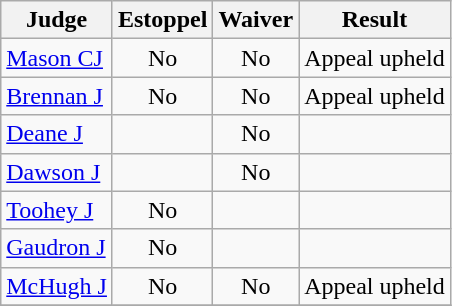<table class="wikitable" border="1" ||>
<tr>
<th>Judge</th>
<th>Estoppel</th>
<th>Waiver</th>
<th>Result</th>
</tr>
<tr>
<td><a href='#'>Mason CJ</a></td>
<td align="center">No</td>
<td align="center">No</td>
<td align="center">Appeal upheld</td>
</tr>
<tr>
<td><a href='#'>Brennan J</a></td>
<td align="center">No</td>
<td align="center">No</td>
<td align="center">Appeal upheld</td>
</tr>
<tr>
<td><a href='#'>Deane J</a></td>
<td></td>
<td align="center">No</td>
<td></td>
</tr>
<tr>
<td><a href='#'>Dawson J</a></td>
<td></td>
<td align="center">No</td>
<td></td>
</tr>
<tr>
<td><a href='#'>Toohey J</a></td>
<td align="center">No</td>
<td></td>
<td></td>
</tr>
<tr>
<td><a href='#'>Gaudron J</a></td>
<td align="center">No</td>
<td></td>
<td></td>
</tr>
<tr>
<td><a href='#'>McHugh J</a></td>
<td align="center">No</td>
<td align="center">No</td>
<td align="center">Appeal upheld</td>
</tr>
<tr>
</tr>
</table>
